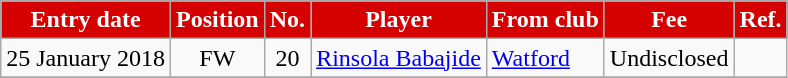<table class="wikitable sortable">
<tr>
<th style="background:#d50000; color:white;"><strong>Entry date</strong></th>
<th style="background:#d50000; color:white;"><strong>Position</strong></th>
<th style="background:#d50000; color:white;"><strong>No.</strong></th>
<th style="background:#d50000; color:white;"><strong>Player</strong></th>
<th style="background:#d50000; color:white;"><strong>From club</strong></th>
<th style="background:#d50000; color:white;"><strong>Fee</strong></th>
<th style="background:#d50000; color:white;"><strong>Ref.</strong></th>
</tr>
<tr>
<td>25 January 2018</td>
<td style="text-align:center;">FW</td>
<td style="text-align:center;">20</td>
<td style="text-align:left;"> <a href='#'>Rinsola Babajide</a></td>
<td style="text-align:left;"> <a href='#'>Watford</a></td>
<td>Undisclosed</td>
<td></td>
</tr>
<tr>
</tr>
</table>
